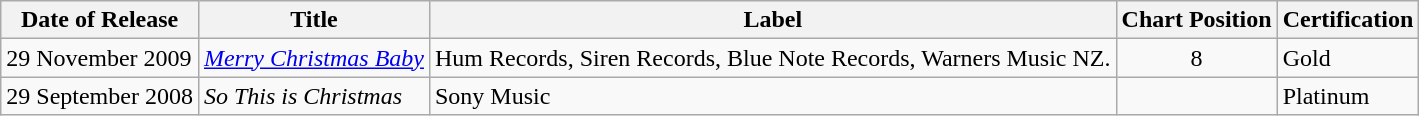<table class="wikitable">
<tr>
<th>Date of Release</th>
<th>Title</th>
<th>Label</th>
<th>Chart Position</th>
<th>Certification</th>
</tr>
<tr>
<td>29 November 2009</td>
<td><em><a href='#'>Merry Christmas Baby</a></em></td>
<td>Hum Records, Siren Records, Blue Note Records, Warners Music NZ.</td>
<td align="center">8</td>
<td>Gold</td>
</tr>
<tr>
<td>29 September 2008</td>
<td><em>So This is Christmas</em></td>
<td>Sony Music</td>
<td></td>
<td>Platinum</td>
</tr>
</table>
